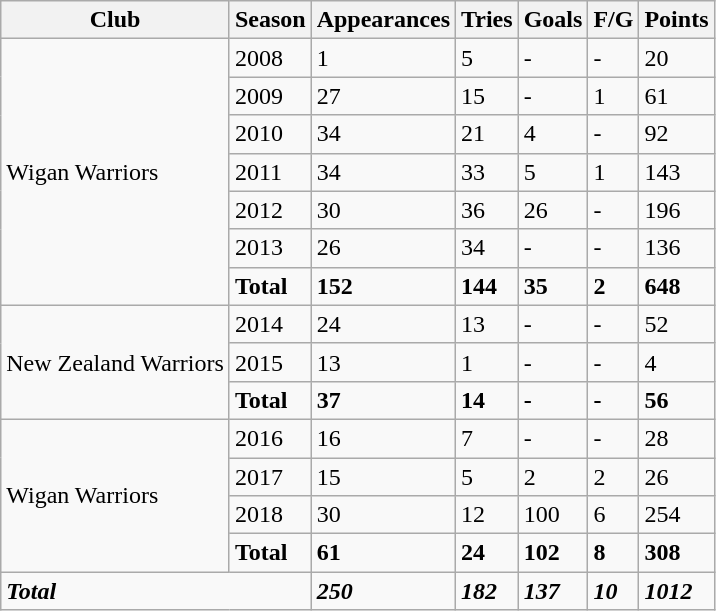<table class="wikitable">
<tr>
<th>Club</th>
<th>Season</th>
<th>Appearances</th>
<th>Tries</th>
<th>Goals</th>
<th>F/G</th>
<th>Points</th>
</tr>
<tr>
<td rowspan="7">Wigan Warriors</td>
<td>2008</td>
<td>1</td>
<td>5</td>
<td>-</td>
<td>-</td>
<td>20</td>
</tr>
<tr>
<td>2009</td>
<td>27</td>
<td>15</td>
<td>-</td>
<td>1</td>
<td>61</td>
</tr>
<tr>
<td>2010</td>
<td>34</td>
<td>21</td>
<td>4</td>
<td>-</td>
<td>92</td>
</tr>
<tr>
<td>2011</td>
<td>34</td>
<td>33</td>
<td>5</td>
<td>1</td>
<td>143</td>
</tr>
<tr>
<td>2012</td>
<td>30</td>
<td>36</td>
<td>26</td>
<td>-</td>
<td>196</td>
</tr>
<tr>
<td>2013</td>
<td>26</td>
<td>34</td>
<td>-</td>
<td>-</td>
<td>136</td>
</tr>
<tr>
<td><strong>Total</strong></td>
<td><strong>152</strong></td>
<td><strong>144</strong></td>
<td><strong>35</strong></td>
<td><strong>2</strong></td>
<td><strong>648</strong></td>
</tr>
<tr>
<td rowspan="3">New Zealand Warriors</td>
<td>2014</td>
<td>24</td>
<td>13</td>
<td>-</td>
<td>-</td>
<td>52</td>
</tr>
<tr>
<td>2015</td>
<td>13</td>
<td>1</td>
<td>-</td>
<td>-</td>
<td>4</td>
</tr>
<tr>
<td><strong>Total</strong></td>
<td><strong>37</strong></td>
<td><strong>14</strong></td>
<td><strong>-</strong></td>
<td><strong>-</strong></td>
<td><strong>56</strong></td>
</tr>
<tr>
<td rowspan="4">Wigan Warriors</td>
<td>2016</td>
<td>16</td>
<td>7</td>
<td>-</td>
<td>-</td>
<td>28</td>
</tr>
<tr>
<td>2017</td>
<td>15</td>
<td>5</td>
<td>2</td>
<td>2</td>
<td>26</td>
</tr>
<tr>
<td>2018</td>
<td>30</td>
<td>12</td>
<td>100</td>
<td>6</td>
<td>254</td>
</tr>
<tr>
<td><strong>Total</strong></td>
<td><strong>61</strong></td>
<td><strong>24</strong></td>
<td><strong>102</strong></td>
<td><strong>8</strong></td>
<td><strong>308</strong></td>
</tr>
<tr>
<td colspan="2"><strong><em>Total</em></strong></td>
<td><strong><em>250</em></strong></td>
<td><strong><em>182</em></strong></td>
<td><strong><em>137</em></strong></td>
<td><strong><em>10</em></strong></td>
<td><strong><em>1012</em></strong></td>
</tr>
</table>
